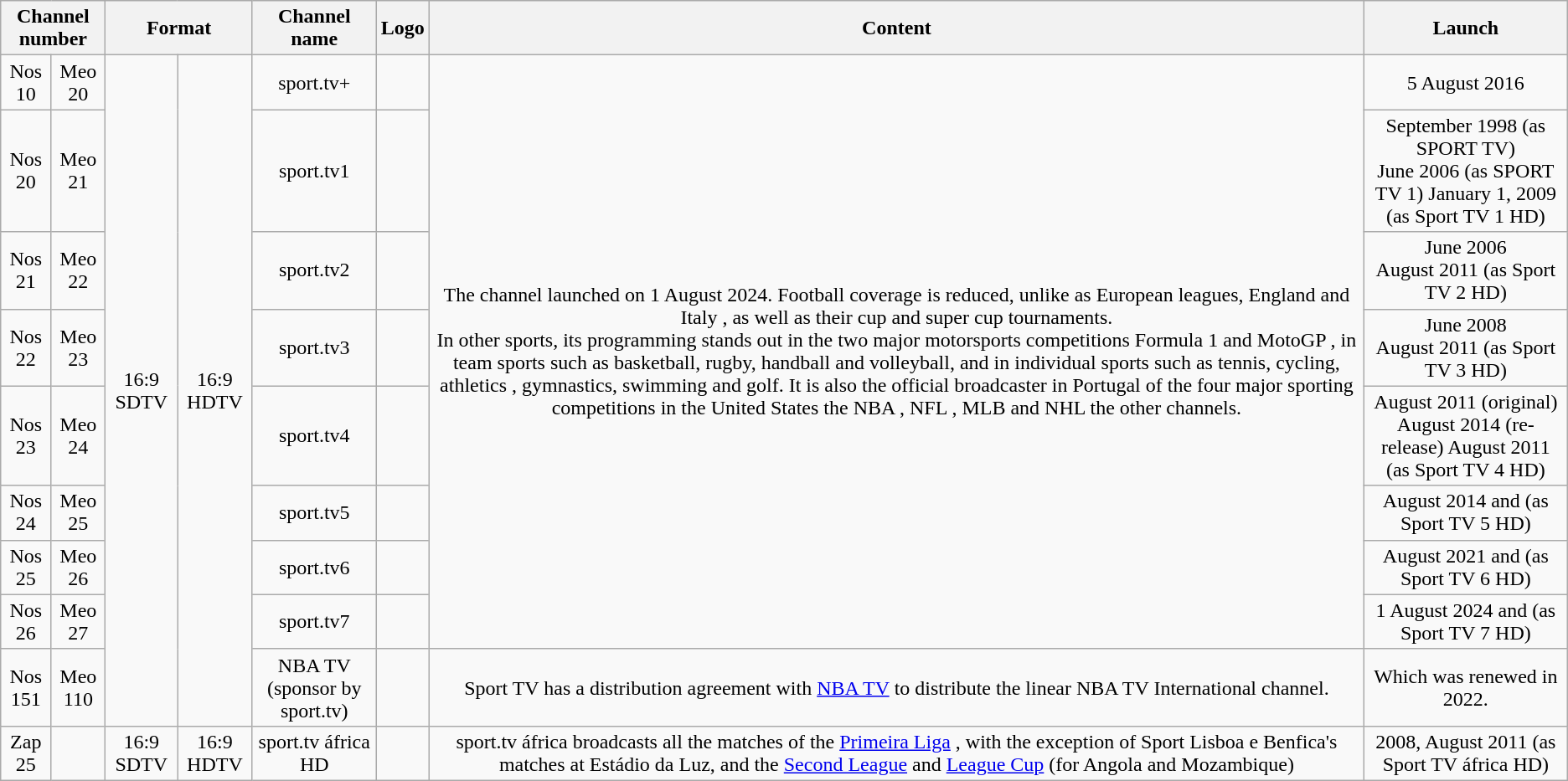<table class="wikitable" style="text-align: center; style:text-align: center">
<tr>
<th colspan = "2">Channel number</th>
<th colspan = "2">Format</th>
<th>Channel name</th>
<th>Logo</th>
<th>Content</th>
<th>Launch</th>
</tr>
<tr>
<td>Nos 10</td>
<td>Meo 20</td>
<td rowspan = "9">16:9 SDTV</td>
<td rowspan = "9">16:9 HDTV</td>
<td>sport.tv+</td>
<td></td>
<td rowspan = "8">The channel launched on 1 August 2024. Football coverage is reduced, unlike as European leagues, England and Italy , as well as their cup and super cup tournaments.<br>In other sports, its programming stands out in the two major motorsports competitions Formula 1 and MotoGP , in team sports such as basketball, rugby, handball and volleyball, and in individual sports such as tennis, cycling, athletics , gymnastics, swimming and golf. It is also the official broadcaster in Portugal of the four major sporting competitions in the United States the NBA , NFL , MLB and NHL the other channels.</td>
<td>5 August 2016</td>
</tr>
<tr>
<td>Nos 20</td>
<td>Meo 21</td>
<td>sport.tv1</td>
<td></td>
<td>September 1998 (as SPORT TV)<br>June 2006 (as SPORT TV 1)
January 1, 2009 (as Sport TV 1 HD)</td>
</tr>
<tr>
<td>Nos 21</td>
<td>Meo 22</td>
<td>sport.tv2</td>
<td></td>
<td>June 2006<br>August 2011 (as Sport TV 2 HD)</td>
</tr>
<tr>
<td>Nos 22</td>
<td>Meo 23</td>
<td>sport.tv3</td>
<td></td>
<td>June 2008<br>August 2011 (as Sport TV 3 HD)</td>
</tr>
<tr>
<td>Nos 23</td>
<td>Meo 24</td>
<td>sport.tv4</td>
<td></td>
<td>August 2011 (original)<br>August 2014 (re-release)
August 2011 (as Sport TV 4 HD)</td>
</tr>
<tr>
<td>Nos 24</td>
<td>Meo 25</td>
<td>sport.tv5</td>
<td></td>
<td>August 2014 and (as Sport TV 5 HD)</td>
</tr>
<tr>
<td>Nos 25</td>
<td>Meo 26</td>
<td>sport.tv6</td>
<td></td>
<td>August 2021 and (as Sport TV 6 HD)</td>
</tr>
<tr>
<td>Nos 26</td>
<td>Meo 27</td>
<td>sport.tv7</td>
<td></td>
<td>1 August 2024 and (as Sport TV 7 HD)</td>
</tr>
<tr>
<td>Nos 151</td>
<td>Meo 110</td>
<td>NBA TV (sponsor by sport.tv)</td>
<td></td>
<td>Sport TV has a distribution agreement with <a href='#'>NBA TV</a> to distribute the linear NBA TV International channel.</td>
<td>Which was renewed in 2022.</td>
</tr>
<tr>
<td>Zap 25</td>
<td></td>
<td>16:9 SDTV</td>
<td>16:9 HDTV</td>
<td>sport.tv áfrica HD</td>
<td></td>
<td>sport.tv áfrica broadcasts all the matches of the <a href='#'>Primeira Liga</a> , with the exception of Sport Lisboa e Benfica's matches at Estádio da Luz, and the <a href='#'>Second League</a> and <a href='#'>League Cup</a> (for Angola and Mozambique)</td>
<td>2008,  August 2011 (as Sport TV áfrica HD)</td>
</tr>
</table>
